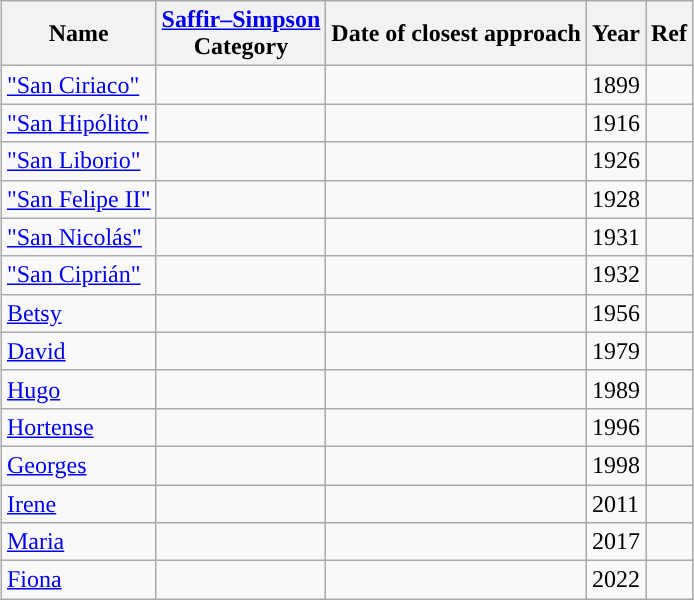<table class = "wikitable" style="margin:1em auto;">
<tr>
<th>Name</th>
<th><a href='#'>Saffir–Simpson</a><br>Category</th>
<th>Date of closest approach</th>
<th>Year</th>
<th>Ref</th>
</tr>
<tr>
<td><a href='#'>"San Ciriaco"</a></td>
<td></td>
<td></td>
<td>1899</td>
<td></td>
</tr>
<tr>
<td><a href='#'>"San Hipólito"</a></td>
<td></td>
<td></td>
<td>1916</td>
<td></td>
</tr>
<tr>
<td><a href='#'>"San Liborio"</a></td>
<td></td>
<td></td>
<td>1926</td>
<td></td>
</tr>
<tr>
<td><a href='#'>"San Felipe II"</a></td>
<td></td>
<td></td>
<td>1928</td>
<td></td>
</tr>
<tr>
<td><a href='#'>"San Nicolás"</a></td>
<td></td>
<td></td>
<td>1931</td>
<td></td>
</tr>
<tr>
<td><a href='#'>"San Ciprián"</a></td>
<td></td>
<td></td>
<td>1932</td>
<td></td>
</tr>
<tr>
<td><a href='#'>Betsy</a></td>
<td></td>
<td></td>
<td>1956</td>
<td></td>
</tr>
<tr>
<td><a href='#'>David</a></td>
<td></td>
<td></td>
<td>1979</td>
<td></td>
</tr>
<tr>
<td><a href='#'>Hugo</a></td>
<td></td>
<td></td>
<td>1989</td>
<td></td>
</tr>
<tr>
<td><a href='#'>Hortense</a></td>
<td></td>
<td></td>
<td>1996</td>
<td></td>
</tr>
<tr>
<td><a href='#'>Georges</a></td>
<td></td>
<td></td>
<td>1998</td>
<td></td>
</tr>
<tr>
<td><a href='#'>Irene</a></td>
<td></td>
<td></td>
<td>2011</td>
<td></td>
</tr>
<tr>
<td><a href='#'>Maria</a></td>
<td></td>
<td></td>
<td>2017</td>
<td></td>
</tr>
<tr>
<td><a href='#'>Fiona</a></td>
<td></td>
<td></td>
<td>2022</td>
<td></td>
</tr>
</table>
